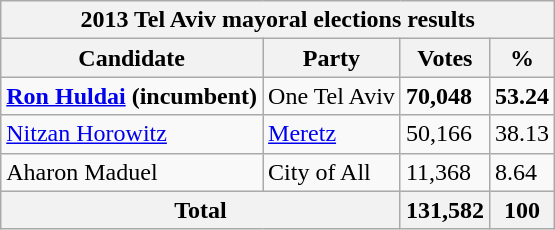<table class="wikitable sortable">
<tr>
<th colspan=4><strong>2013 Tel Aviv mayoral elections results</strong></th>
</tr>
<tr>
<th>Candidate</th>
<th>Party</th>
<th>Votes</th>
<th>%</th>
</tr>
<tr>
<td><strong><a href='#'>Ron Huldai</a> (incumbent)</strong></td>
<td>One Tel Aviv</td>
<td><strong>70,048</strong></td>
<td><strong>53.24</strong></td>
</tr>
<tr>
<td><a href='#'>Nitzan Horowitz</a></td>
<td><a href='#'>Meretz</a></td>
<td>50,166</td>
<td>38.13</td>
</tr>
<tr>
<td>Aharon Maduel</td>
<td>City of All</td>
<td>11,368</td>
<td>8.64</td>
</tr>
<tr>
<th colspan=2>Total</th>
<th>131,582</th>
<th>100</th>
</tr>
</table>
